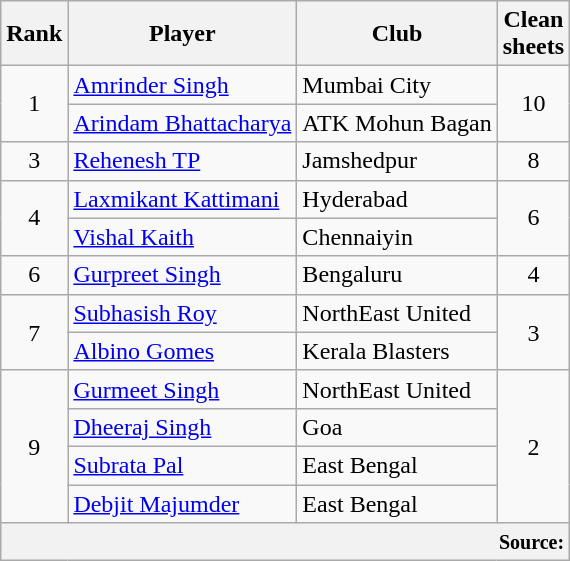<table class="wikitable" style="text-align:center">
<tr>
<th>Rank</th>
<th>Player</th>
<th>Club</th>
<th>Clean<br>sheets</th>
</tr>
<tr>
<td rowspan="2">1</td>
<td align="left"> <a href='#'>Amrinder Singh</a></td>
<td align="left">Mumbai City</td>
<td rowspan="2">10</td>
</tr>
<tr>
<td align="left"> <a href='#'>Arindam Bhattacharya</a></td>
<td align="left">ATK Mohun Bagan</td>
</tr>
<tr>
<td>3</td>
<td align="left"> <a href='#'>Rehenesh TP</a></td>
<td align="left">Jamshedpur</td>
<td>8</td>
</tr>
<tr>
<td rowspan="2">4</td>
<td align="left"> <a href='#'>Laxmikant Kattimani</a></td>
<td align="left">Hyderabad</td>
<td rowspan="2">6</td>
</tr>
<tr>
<td align="left"> <a href='#'>Vishal Kaith</a></td>
<td align="left">Chennaiyin</td>
</tr>
<tr>
<td>6</td>
<td align="left"> <a href='#'>Gurpreet Singh</a></td>
<td align="left">Bengaluru</td>
<td>4</td>
</tr>
<tr>
<td rowspan="2">7</td>
<td align="left"> <a href='#'>Subhasish Roy</a></td>
<td align="left">NorthEast United</td>
<td rowspan="2">3</td>
</tr>
<tr>
<td align="left"> <a href='#'>Albino Gomes</a></td>
<td align="left">Kerala Blasters</td>
</tr>
<tr>
<td rowspan="4">9</td>
<td align="left"> <a href='#'>Gurmeet Singh</a></td>
<td align="left">NorthEast United</td>
<td rowspan="4">2</td>
</tr>
<tr>
<td align="left"> <a href='#'>Dheeraj Singh</a></td>
<td align="left">Goa</td>
</tr>
<tr>
<td align="left"> <a href='#'>Subrata Pal</a></td>
<td align="left">East Bengal</td>
</tr>
<tr>
<td align="left"> <a href='#'>Debjit Majumder</a></td>
<td align="left">East Bengal</td>
</tr>
<tr>
<th colspan="4" style="text-align:right;"><small>Source:</small></th>
</tr>
</table>
